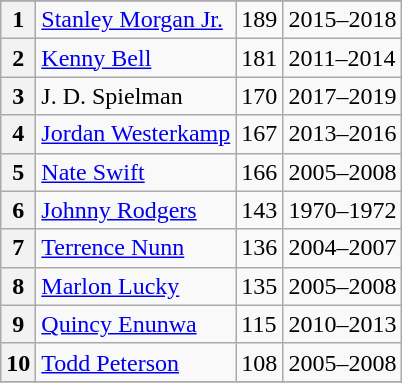<table class=wikitable>
<tr>
</tr>
<tr>
<th>1</th>
<td><a href='#'>Stanley Morgan Jr.</a></td>
<td>189</td>
<td>2015–2018</td>
</tr>
<tr>
<th>2</th>
<td><a href='#'>Kenny Bell</a></td>
<td>181</td>
<td>2011–2014</td>
</tr>
<tr>
<th>3</th>
<td>J. D. Spielman</td>
<td>170</td>
<td>2017–2019</td>
</tr>
<tr>
<th>4</th>
<td><a href='#'>Jordan Westerkamp</a></td>
<td>167</td>
<td>2013–2016</td>
</tr>
<tr>
<th>5</th>
<td><a href='#'>Nate Swift</a></td>
<td>166</td>
<td>2005–2008</td>
</tr>
<tr>
<th>6</th>
<td><a href='#'>Johnny Rodgers</a></td>
<td>143</td>
<td>1970–1972</td>
</tr>
<tr>
<th>7</th>
<td><a href='#'>Terrence Nunn</a></td>
<td>136</td>
<td>2004–2007</td>
</tr>
<tr>
<th>8</th>
<td><a href='#'>Marlon Lucky</a></td>
<td>135</td>
<td>2005–2008</td>
</tr>
<tr>
<th>9</th>
<td><a href='#'>Quincy Enunwa</a></td>
<td>115</td>
<td>2010–2013</td>
</tr>
<tr>
<th>10</th>
<td><a href='#'>Todd Peterson</a></td>
<td>108</td>
<td>2005–2008</td>
</tr>
<tr>
</tr>
</table>
